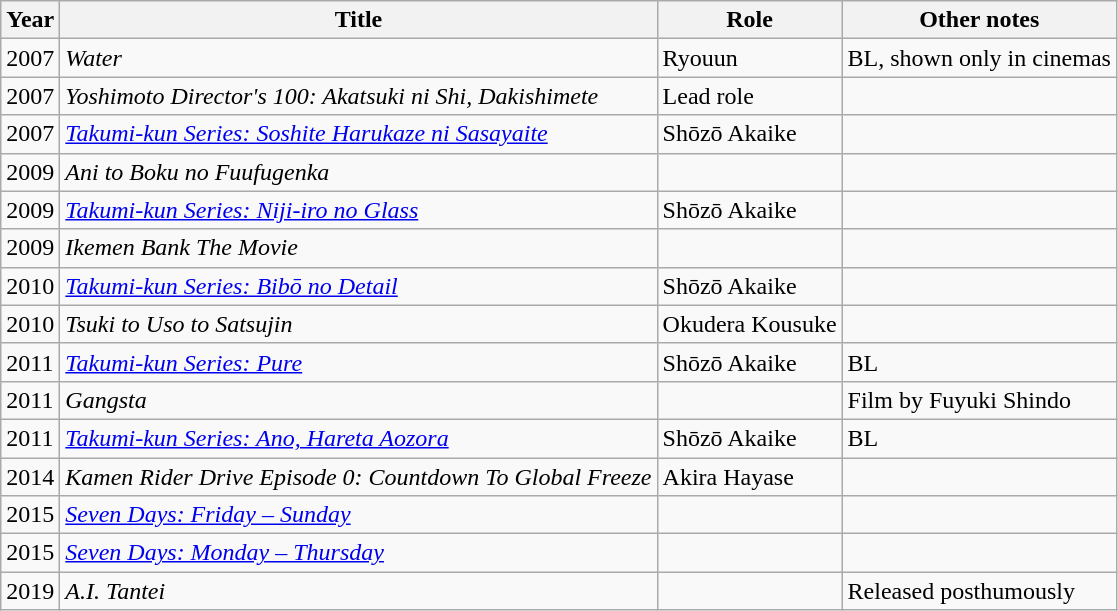<table class="wikitable">
<tr>
<th>Year</th>
<th>Title</th>
<th>Role</th>
<th>Other notes</th>
</tr>
<tr>
<td>2007</td>
<td><em>Water</em></td>
<td>Ryouun</td>
<td>BL, shown only in cinemas</td>
</tr>
<tr>
<td>2007</td>
<td><em>Yoshimoto Director's 100: Akatsuki ni Shi, Dakishimete</em></td>
<td>Lead role</td>
<td></td>
</tr>
<tr>
<td>2007</td>
<td><em><a href='#'>Takumi-kun Series: Soshite Harukaze ni Sasayaite</a></em></td>
<td>Shōzō Akaike</td>
<td></td>
</tr>
<tr>
<td>2009</td>
<td><em>Ani to Boku no Fuufugenka</em></td>
<td></td>
<td></td>
</tr>
<tr>
<td>2009</td>
<td><em><a href='#'>Takumi-kun Series: Niji-iro no Glass</a></em></td>
<td>Shōzō Akaike</td>
<td></td>
</tr>
<tr>
<td>2009</td>
<td><em>Ikemen Bank The Movie</em></td>
<td></td>
<td></td>
</tr>
<tr>
<td>2010</td>
<td><em><a href='#'>Takumi-kun Series: Bibō no Detail</a></em></td>
<td>Shōzō Akaike</td>
<td></td>
</tr>
<tr>
<td>2010</td>
<td><em>Tsuki to Uso to Satsujin</em></td>
<td>Okudera Kousuke</td>
<td></td>
</tr>
<tr>
<td>2011</td>
<td><em><a href='#'>Takumi-kun Series: Pure</a></em></td>
<td>Shōzō Akaike</td>
<td>BL</td>
</tr>
<tr>
<td>2011</td>
<td><em>Gangsta</em></td>
<td></td>
<td>Film by Fuyuki Shindo</td>
</tr>
<tr>
<td>2011</td>
<td><em><a href='#'>Takumi-kun Series: Ano, Hareta Aozora</a></em></td>
<td>Shōzō Akaike</td>
<td>BL</td>
</tr>
<tr>
<td>2014</td>
<td><em>Kamen Rider Drive Episode 0: Countdown To Global Freeze</em></td>
<td>Akira Hayase</td>
<td></td>
</tr>
<tr>
<td>2015</td>
<td><em><a href='#'>Seven Days: Friday – Sunday</a></em></td>
<td></td>
<td></td>
</tr>
<tr>
<td>2015</td>
<td><em><a href='#'>Seven Days: Monday – Thursday</a></em></td>
<td></td>
<td></td>
</tr>
<tr>
<td>2019</td>
<td><em>A.I. Tantei</em></td>
<td></td>
<td>Released posthumously</td>
</tr>
</table>
